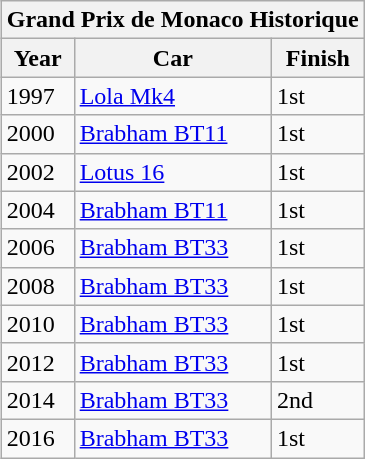<table class="wikitable" align=right>
<tr>
<th colspan=3>Grand Prix de Monaco Historique</th>
</tr>
<tr>
<th>Year</th>
<th>Car</th>
<th>Finish</th>
</tr>
<tr>
<td>1997</td>
<td><a href='#'>Lola Mk4</a></td>
<td>1st</td>
</tr>
<tr>
<td>2000</td>
<td><a href='#'>Brabham BT11</a></td>
<td>1st</td>
</tr>
<tr>
<td>2002</td>
<td><a href='#'>Lotus 16</a></td>
<td>1st</td>
</tr>
<tr>
<td>2004</td>
<td><a href='#'>Brabham BT11</a></td>
<td>1st</td>
</tr>
<tr>
<td>2006</td>
<td><a href='#'>Brabham BT33</a></td>
<td>1st</td>
</tr>
<tr>
<td>2008</td>
<td><a href='#'>Brabham BT33</a></td>
<td>1st</td>
</tr>
<tr>
<td>2010</td>
<td><a href='#'>Brabham BT33</a></td>
<td>1st</td>
</tr>
<tr>
<td>2012</td>
<td><a href='#'>Brabham BT33</a></td>
<td>1st</td>
</tr>
<tr>
<td>2014</td>
<td><a href='#'>Brabham BT33</a></td>
<td>2nd</td>
</tr>
<tr>
<td>2016</td>
<td><a href='#'>Brabham BT33</a></td>
<td>1st</td>
</tr>
</table>
